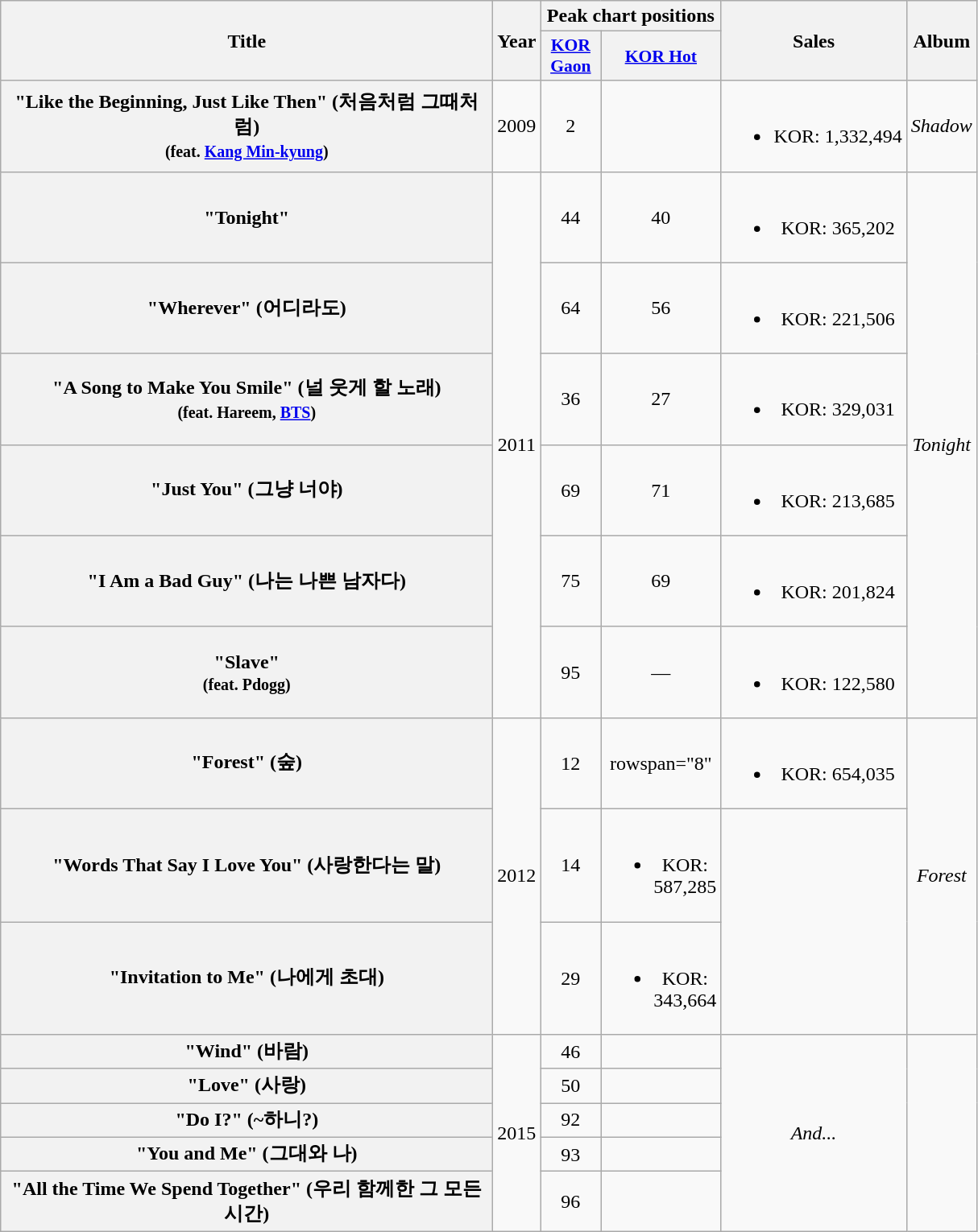<table class="wikitable plainrowheaders" style="text-align:center;">
<tr>
<th rowspan="2" scope="col" style="width:25em;">Title</th>
<th rowspan="2" scope="col">Year</th>
<th colspan="2" scope="col" style="width:5em;">Peak chart positions</th>
<th rowspan="2">Sales</th>
<th rowspan="2" scope="col">Album</th>
</tr>
<tr>
<th scope="col" style="width:3em;font-size:90%;"><a href='#'>KOR Gaon</a><br></th>
<th scope="col" style="width:3em;font-size:90%;"><a href='#'>KOR Hot</a><br></th>
</tr>
<tr>
<th scope="row">"Like the Beginning, Just Like Then" (처음처럼 그때처럼) <br> <small>(feat. <a href='#'>Kang Min-kyung</a>)</small></th>
<td>2009</td>
<td>2</td>
<td></td>
<td><br><ul><li>KOR: 1,332,494</li></ul></td>
<td><em>Shadow</em></td>
</tr>
<tr>
<th scope="row">"Tonight"</th>
<td rowspan="6">2011</td>
<td>44</td>
<td>40</td>
<td><br><ul><li>KOR: 365,202</li></ul></td>
<td rowspan="6"><em>Tonight</em></td>
</tr>
<tr>
<th scope="row">"Wherever" (어디라도)</th>
<td>64</td>
<td>56</td>
<td><br><ul><li>KOR: 221,506</li></ul></td>
</tr>
<tr>
<th scope="row">"A Song to Make You Smile" (널 웃게 할 노래) <br> <small>(feat. Hareem, <a href='#'>BTS</a>)</small></th>
<td>36</td>
<td>27</td>
<td><br><ul><li>KOR: 329,031</li></ul></td>
</tr>
<tr>
<th scope="row">"Just You" (그냥 너야)</th>
<td>69</td>
<td>71</td>
<td><br><ul><li>KOR: 213,685</li></ul></td>
</tr>
<tr>
<th scope="row">"I Am a Bad Guy" (나는 나쁜 남자다)</th>
<td>75</td>
<td>69</td>
<td><br><ul><li>KOR: 201,824</li></ul></td>
</tr>
<tr>
<th scope="row">"Slave"<br><small>(feat. Pdogg)</small></th>
<td>95</td>
<td>—</td>
<td><br><ul><li>KOR: 122,580</li></ul></td>
</tr>
<tr>
<th scope="row">"Forest" (숲)</th>
<td rowspan="3">2012</td>
<td>12</td>
<td>rowspan="8" </td>
<td><br><ul><li>KOR: 654,035</li></ul></td>
<td rowspan="3"><em>Forest</em></td>
</tr>
<tr>
<th scope="row">"Words That Say I Love You" (사랑한다는 말)</th>
<td>14</td>
<td><br><ul><li>KOR: 587,285</li></ul></td>
</tr>
<tr>
<th scope="row">"Invitation to Me" (나에게 초대)</th>
<td>29</td>
<td><br><ul><li>KOR: 343,664</li></ul></td>
</tr>
<tr>
<th scope="row">"Wind" (바람)</th>
<td rowspan="5">2015</td>
<td>46</td>
<td></td>
<td rowspan="5"><em>And...</em></td>
</tr>
<tr>
<th scope="row">"Love" (사랑)</th>
<td>50</td>
<td></td>
</tr>
<tr>
<th scope="row">"Do I?" (~하니?)</th>
<td>92</td>
<td></td>
</tr>
<tr>
<th scope="row">"You and Me" (그대와 나)</th>
<td>93</td>
<td></td>
</tr>
<tr>
<th scope="row">"All the Time We Spend Together" (우리 함께한 그 모든 시간)</th>
<td>96</td>
<td></td>
</tr>
</table>
